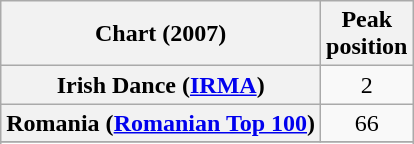<table class="wikitable sortable plainrowheaders">
<tr>
<th>Chart (2007)</th>
<th>Peak<br>position</th>
</tr>
<tr>
<th scope="row">Irish Dance (<a href='#'>IRMA</a>)</th>
<td align="center">2</td>
</tr>
<tr>
<th scope="row">Romania (<a href='#'>Romanian Top 100</a>)</th>
<td align="center">66</td>
</tr>
<tr>
</tr>
<tr>
</tr>
<tr>
</tr>
</table>
